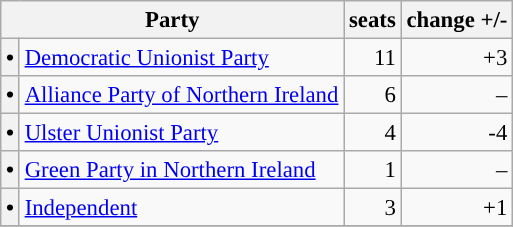<table class="wikitable" style="font-size: 95%;">
<tr>
<th colspan=2>Party</th>
<th>seats</th>
<th>change +/-</th>
</tr>
<tr>
<th style="background-color: "><span>•</span></th>
<td><a href='#'>Democratic Unionist Party</a></td>
<td align="right">11</td>
<td align="right">+3</td>
</tr>
<tr>
<th style="background-color: "><span>•</span></th>
<td><a href='#'>Alliance Party of Northern Ireland</a></td>
<td align="right">6</td>
<td align="right">–</td>
</tr>
<tr>
<th style="background-color: "><span>•</span></th>
<td><a href='#'>Ulster Unionist Party</a></td>
<td align="right">4</td>
<td align="right">-4</td>
</tr>
<tr>
<th style="background-color: "><span>•</span></th>
<td><a href='#'>Green Party in Northern Ireland</a></td>
<td align="right">1</td>
<td align="right">–</td>
</tr>
<tr>
<th style="background-color: "><span>•</span></th>
<td><a href='#'>Independent</a></td>
<td align="right">3</td>
<td align="right">+1</td>
</tr>
<tr>
</tr>
</table>
